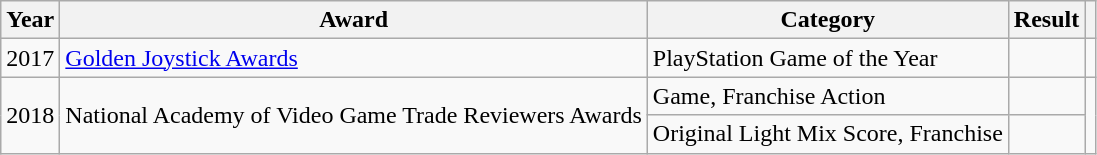<table class="wikitable sortable">
<tr>
<th>Year</th>
<th>Award</th>
<th>Category</th>
<th>Result</th>
<th></th>
</tr>
<tr>
<td style="text-align:center;" rowspan="1">2017</td>
<td rowspan="1"><a href='#'>Golden Joystick Awards</a></td>
<td>PlayStation Game of the Year</td>
<td></td>
<td rowspan="1" style="text-align:center;"></td>
</tr>
<tr>
<td style="text-align:center;" rowspan="2">2018</td>
<td rowspan="2">National Academy of Video Game Trade Reviewers Awards</td>
<td>Game, Franchise Action</td>
<td></td>
<td rowspan="2" style="text-align:center;"></td>
</tr>
<tr>
<td>Original Light Mix Score, Franchise</td>
<td></td>
</tr>
</table>
